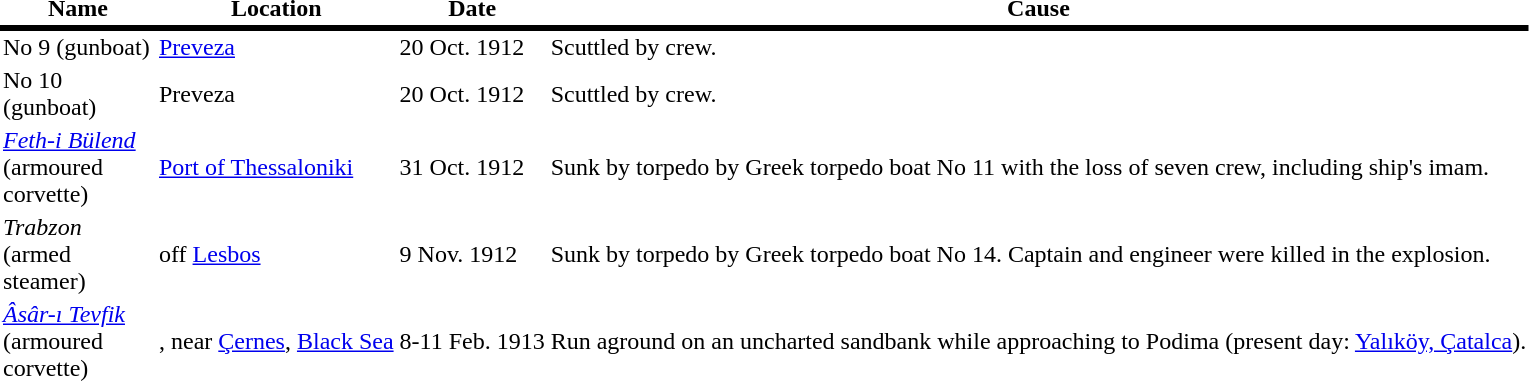<table cellpadding="2" cellspacing="0">
<tr>
<th width="100">Name</th>
<th>Location</th>
<th>Date</th>
<th>Cause</th>
</tr>
<tr>
<th bgcolor="#000000" colspan="4"></th>
</tr>
<tr>
<td>No 9 (gunboat)</td>
<td><a href='#'>Preveza</a></td>
<td>20 Oct. 1912</td>
<td>Scuttled by crew.</td>
</tr>
<tr>
<td>No 10 (gunboat)</td>
<td>Preveza</td>
<td>20 Oct. 1912</td>
<td>Scuttled by crew.</td>
</tr>
<tr>
<td><em><a href='#'>Feth-i Bülend</a></em> (armoured corvette)</td>
<td><a href='#'>Port of Thessaloniki</a></td>
<td>31 Oct. 1912</td>
<td>Sunk by torpedo by Greek torpedo boat No 11 with the loss of seven crew, including ship's imam.</td>
</tr>
<tr>
<td><em>Trabzon</em> (armed steamer)</td>
<td>off <a href='#'>Lesbos</a></td>
<td>9 Nov. 1912</td>
<td>Sunk by torpedo by Greek torpedo boat No 14. Captain and engineer were killed in the explosion.</td>
</tr>
<tr>
<td><em><a href='#'>Âsâr-ı Tevfik</a></em> (armoured corvette)</td>
<td>, near <a href='#'>Çernes</a>, <a href='#'>Black Sea</a></td>
<td>8-11 Feb. 1913</td>
<td>Run aground on an uncharted sandbank while approaching to Podima (present day: <a href='#'>Yalıköy, Çatalca</a>).</td>
</tr>
<tr>
</tr>
</table>
